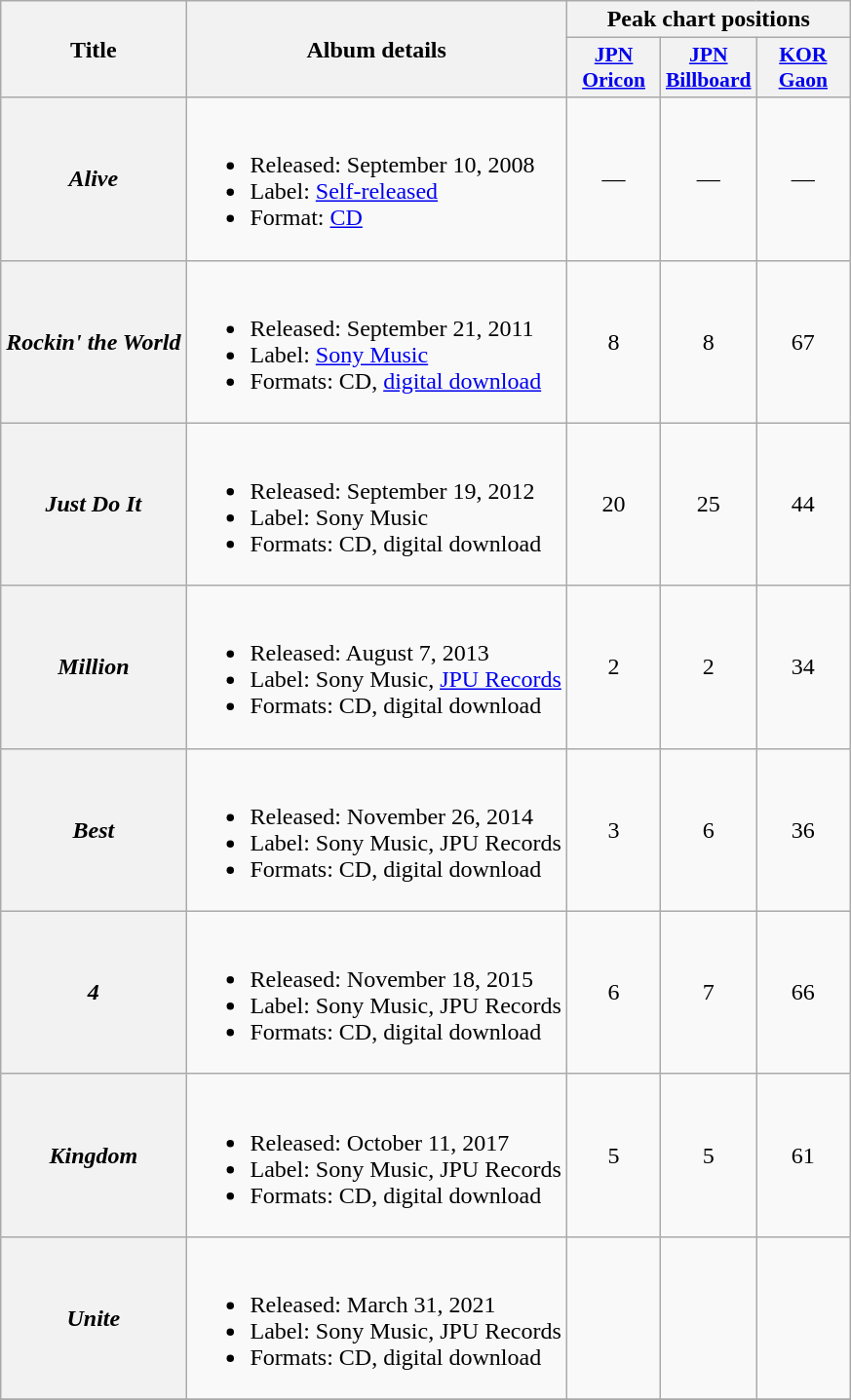<table class="wikitable plainrowheaders">
<tr>
<th scope="col" rowspan="2">Title</th>
<th scope="col" rowspan="2">Album details</th>
<th scope="col" colspan="3">Peak chart positions</th>
</tr>
<tr>
<th scope="col" style="width:4em;font-size:90%"><a href='#'>JPN<br>Oricon</a><br></th>
<th scope="col" style="width:4em;font-size:90%"><a href='#'>JPN<br>Billboard</a></th>
<th scope="col" style="width:4em;font-size:90%"><a href='#'>KOR<br>Gaon</a><br></th>
</tr>
<tr>
<th scope="row"><em>Alive</em></th>
<td><br><ul><li>Released: September 10, 2008</li><li>Label: <a href='#'>Self-released</a></li><li>Format: <a href='#'>CD</a></li></ul></td>
<td align="center">—</td>
<td align="center">—</td>
<td align="center">—</td>
</tr>
<tr>
<th scope="row"><em>Rockin' the World</em></th>
<td><br><ul><li>Released: September 21, 2011</li><li>Label: <a href='#'>Sony Music</a></li><li>Formats: CD, <a href='#'>digital download</a></li></ul></td>
<td align="center">8</td>
<td align="center">8</td>
<td align="center">67</td>
</tr>
<tr>
<th scope="row"><em>Just Do It</em></th>
<td><br><ul><li>Released: September 19, 2012</li><li>Label: Sony Music</li><li>Formats: CD, digital download</li></ul></td>
<td align="center">20</td>
<td align="center">25</td>
<td align="center">44</td>
</tr>
<tr>
<th scope="row"><em>Million</em></th>
<td><br><ul><li>Released: August 7, 2013</li><li>Label: Sony Music, <a href='#'>JPU Records</a></li><li>Formats: CD, digital download</li></ul></td>
<td align="center">2</td>
<td align="center">2</td>
<td align="center">34</td>
</tr>
<tr>
<th scope="row"><em>Best</em></th>
<td><br><ul><li>Released: November 26, 2014</li><li>Label: Sony Music, JPU Records</li><li>Formats: CD, digital download</li></ul></td>
<td align="center">3</td>
<td align="center">6</td>
<td align="center">36</td>
</tr>
<tr>
<th scope="row"><em>4</em></th>
<td><br><ul><li>Released: November 18, 2015</li><li>Label: Sony Music, JPU Records</li><li>Formats: CD, digital download</li></ul></td>
<td align="center">6</td>
<td align="center">7</td>
<td align="center">66</td>
</tr>
<tr>
<th scope="row"><em>Kingdom</em></th>
<td><br><ul><li>Released: October 11, 2017</li><li>Label: Sony Music, JPU Records</li><li>Formats: CD, digital download</li></ul></td>
<td align="center">5</td>
<td align="center">5</td>
<td align="center">61</td>
</tr>
<tr>
<th scope="row"><em>Unite</em></th>
<td><br><ul><li>Released: March 31, 2021</li><li>Label: Sony Music, JPU Records</li><li>Formats: CD, digital download</li></ul></td>
<td></td>
<td></td>
<td></td>
</tr>
<tr>
</tr>
</table>
